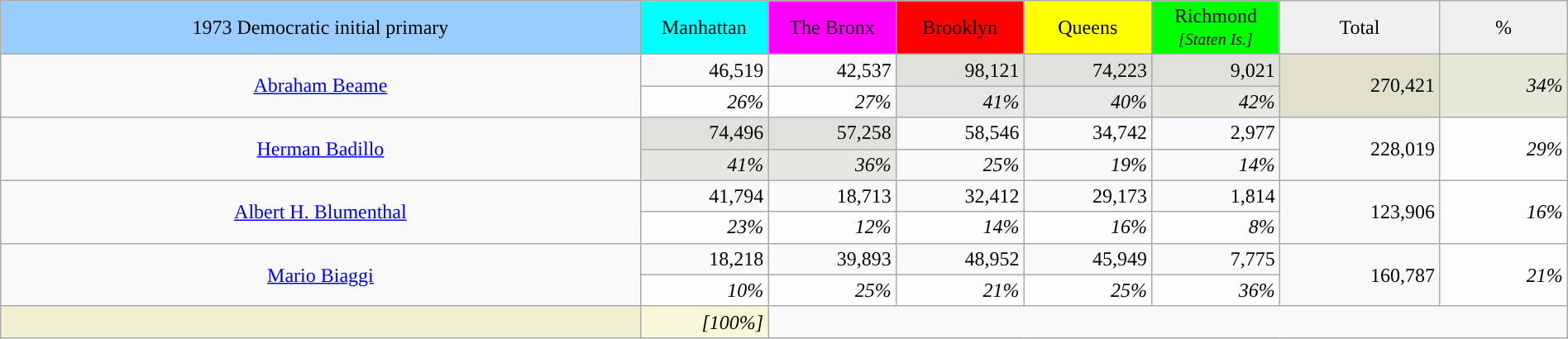<table class="wikitable" style="width:100%; text-align:right;">
<tr style="text-align:center;">
<td style="width:40%; background:#9cf;">1973 Democratic initial primary</td>
<td style="width:8%; background:aqua;">Manhattan</td>
<td style="width:8%; background:magenta;">The Bronx</td>
<td style="width:8%; background:red;">Brooklyn</td>
<td style="width:8%; background:yellow;">Queens</td>
<td style="width:8%; background:lime;">Richmond <small><em>[Staten Is.]</em></small></td>
<td style="width:10%; background:#f0f0f0;">Total</td>
<td style="width:8%; background:#f0f0f0;">%</td>
</tr>
<tr>
<td rowspan="2" style="text-align:center;"><a href='#'>Abraham Beame</a></td>
<td>46,519</td>
<td>42,537</td>
<td style="background:#e0e0dd;">98,121</td>
<td style="background:#e0e0dd;">74,223</td>
<td style="background:#e0e0dd;">9,021</td>
<td rowspan="2" style="background:#e0e0cc;">270,421</td>
<td rowspan="2" style="background:#e8e8d8;"><em>34%</em></td>
</tr>
<tr style="background:#fdfdfd;">
<td><em>26%</em></td>
<td><em>27%</em></td>
<td style="background:#e8e8e8;"><em>41%</em></td>
<td style="background:#e8e8e8;"><em>40%</em></td>
<td style="background:#e8e8e3;"><em>42%</em></td>
</tr>
<tr>
<td rowspan="2" style="text-align:center;"><a href='#'>Herman Badillo</a></td>
<td style="background:#e0e0dd;">74,496</td>
<td style="background:#e0e0dd;">57,258</td>
<td>58,546</td>
<td>34,742</td>
<td>2,977</td>
<td rowspan="2">228,019</td>
<td rowspan="2" style="background:#fdfdfd;"><em>29%</em></td>
</tr>
<tr |-bgcolor=fdfdfd>
<td style="background:#e8e8e3;"><em>41%</em></td>
<td style="background:#e8e8e3;"><em>36%</em></td>
<td><em>25%</em></td>
<td><em>19%</em></td>
<td><em>14%</em></td>
</tr>
<tr>
<td rowspan="2" style="text-align:center;"><a href='#'>Albert H. Blumenthal</a></td>
<td>41,794</td>
<td>18,713</td>
<td>32,412</td>
<td>29,173</td>
<td>1,814</td>
<td rowspan="2">123,906</td>
<td rowspan="2" style="background:#fdfdfd;"><em>16%</em></td>
</tr>
<tr style="background:#fdfdfd;">
<td><em>23%</em></td>
<td><em>12%</em></td>
<td><em>14%</em></td>
<td><em>16%</em></td>
<td><em>8%</em></td>
</tr>
<tr>
<td rowspan="2" style="text-align:center;"><a href='#'>Mario Biaggi</a></td>
<td>18,218</td>
<td>39,893</td>
<td>48,952</td>
<td>45,949</td>
<td>7,775</td>
<td rowspan="2">160,787</td>
<td rowspan="2" style="background:#fdfdfd;"><em>21%</em></td>
</tr>
<tr style="background:#fdfdfd;">
<td><em>10%</em></td>
<td><em>25%</em></td>
<td><em>21%</em></td>
<td><em>25%</em></td>
<td><em>36%</em></td>
</tr>
<tr style="background:#f1f1d1;">
<td></td>
<td bgcolor=f8f8d8><em>[100%]</em></td>
</tr>
</table>
